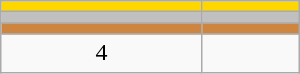<table class="wikitable" style="width:200px;">
<tr style="background:gold;">
<td align=center></td>
<td></td>
</tr>
<tr style="background:silver;">
<td align=center></td>
<td></td>
</tr>
<tr style="background:peru;">
<td align=center></td>
<td></td>
</tr>
<tr>
<td align=center>4</td>
<td></td>
</tr>
</table>
